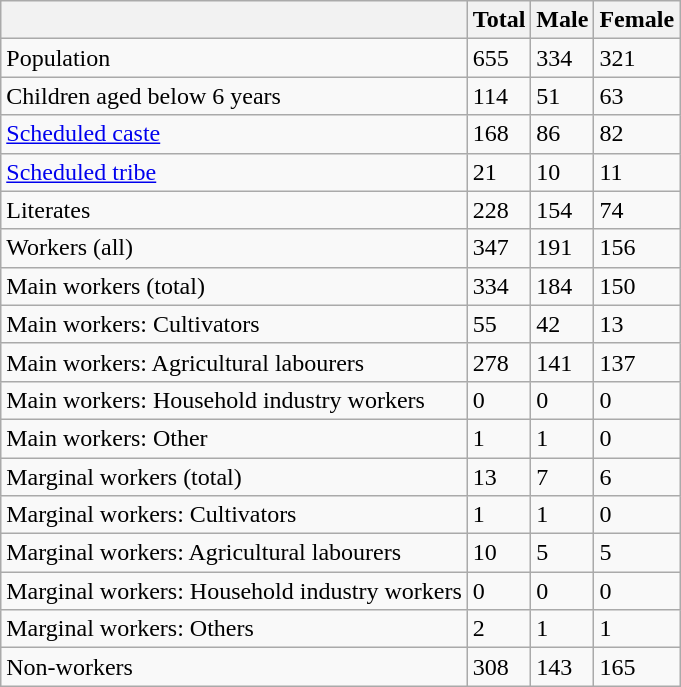<table class="wikitable sortable">
<tr>
<th></th>
<th>Total</th>
<th>Male</th>
<th>Female</th>
</tr>
<tr>
<td>Population</td>
<td>655</td>
<td>334</td>
<td>321</td>
</tr>
<tr>
<td>Children aged below 6 years</td>
<td>114</td>
<td>51</td>
<td>63</td>
</tr>
<tr>
<td><a href='#'>Scheduled caste</a></td>
<td>168</td>
<td>86</td>
<td>82</td>
</tr>
<tr>
<td><a href='#'>Scheduled tribe</a></td>
<td>21</td>
<td>10</td>
<td>11</td>
</tr>
<tr>
<td>Literates</td>
<td>228</td>
<td>154</td>
<td>74</td>
</tr>
<tr>
<td>Workers (all)</td>
<td>347</td>
<td>191</td>
<td>156</td>
</tr>
<tr>
<td>Main workers (total)</td>
<td>334</td>
<td>184</td>
<td>150</td>
</tr>
<tr>
<td>Main workers: Cultivators</td>
<td>55</td>
<td>42</td>
<td>13</td>
</tr>
<tr>
<td>Main workers: Agricultural labourers</td>
<td>278</td>
<td>141</td>
<td>137</td>
</tr>
<tr>
<td>Main workers: Household industry workers</td>
<td>0</td>
<td>0</td>
<td>0</td>
</tr>
<tr>
<td>Main workers: Other</td>
<td>1</td>
<td>1</td>
<td>0</td>
</tr>
<tr>
<td>Marginal workers (total)</td>
<td>13</td>
<td>7</td>
<td>6</td>
</tr>
<tr>
<td>Marginal workers: Cultivators</td>
<td>1</td>
<td>1</td>
<td>0</td>
</tr>
<tr>
<td>Marginal workers: Agricultural labourers</td>
<td>10</td>
<td>5</td>
<td>5</td>
</tr>
<tr>
<td>Marginal workers: Household industry workers</td>
<td>0</td>
<td>0</td>
<td>0</td>
</tr>
<tr>
<td>Marginal workers: Others</td>
<td>2</td>
<td>1</td>
<td>1</td>
</tr>
<tr>
<td>Non-workers</td>
<td>308</td>
<td>143</td>
<td>165</td>
</tr>
</table>
